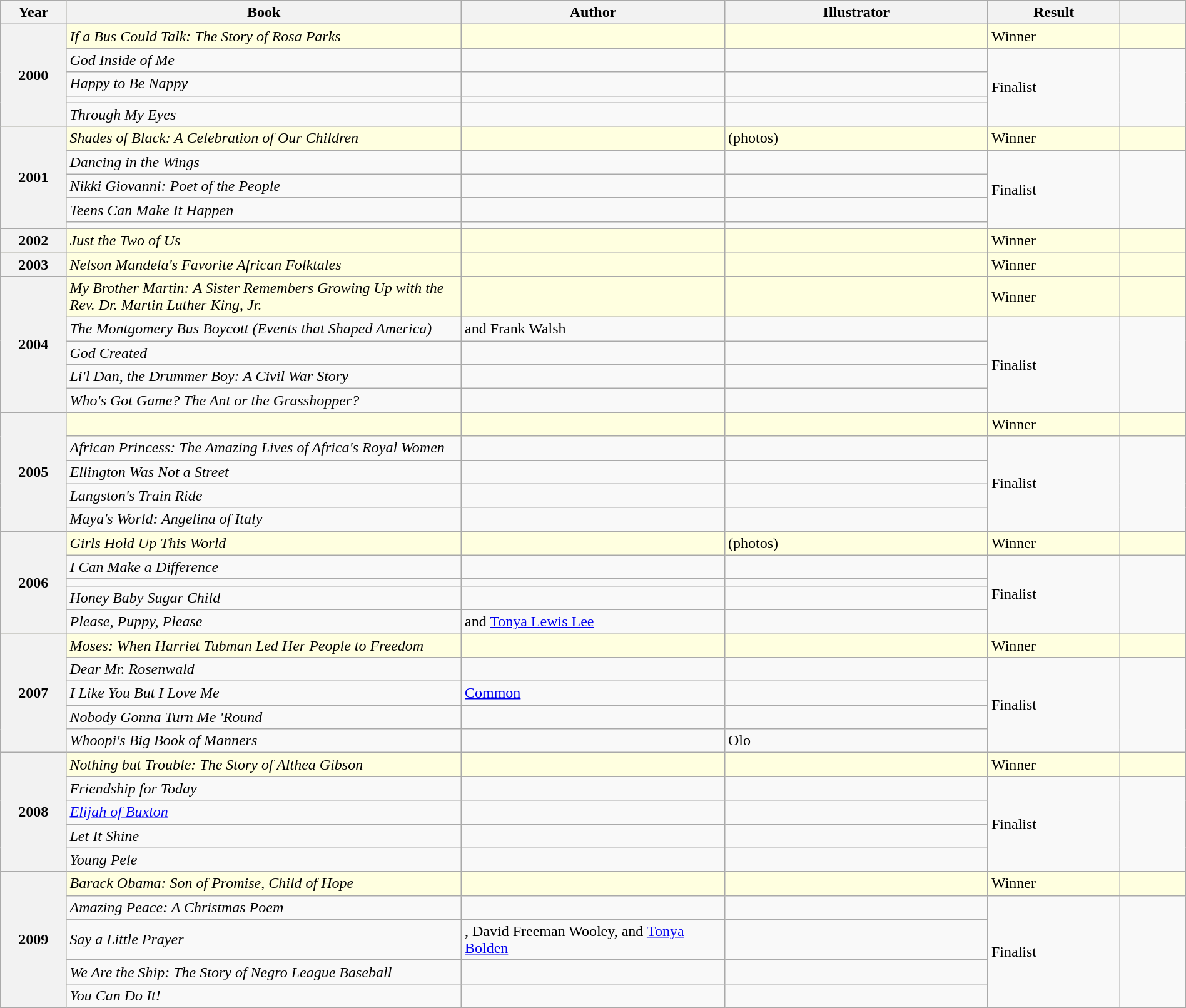<table class="wikitable sortable mw-collapsible" style="width:100%">
<tr style=background:lightyellow>
<th scope="col"  style="width:5%;">Year</th>
<th scope="col"  style="width:30%">Book</th>
<th scope="col"  style="width:20%;">Author</th>
<th scope="col"  style="width:20%;">Illustrator</th>
<th scope="col" width="10%">Result</th>
<th scope="col"  style="width:5%;"></th>
</tr>
<tr style=background:lightyellow>
<th rowspan="5">2000</th>
<td><em>If a Bus Could Talk: The Story of Rosa Parks</em></td>
<td></td>
<td></td>
<td>Winner</td>
<td></td>
</tr>
<tr>
<td><em>God Inside of Me</em></td>
<td></td>
<td></td>
<td rowspan="4">Finalist</td>
<td rowspan="4"></td>
</tr>
<tr>
<td><em>Happy to Be Nappy</em></td>
<td></td>
<td></td>
</tr>
<tr>
<td></td>
<td></td>
<td></td>
</tr>
<tr>
<td><em>Through My Eyes</em></td>
<td></td>
<td></td>
</tr>
<tr style=background:lightyellow>
<th rowspan="5">2001</th>
<td><em>Shades of Black: A Celebration of Our Children</em></td>
<td></td>
<td> (photos)</td>
<td>Winner</td>
<td></td>
</tr>
<tr>
<td><em>Dancing in the Wings</em></td>
<td></td>
<td></td>
<td rowspan="4">Finalist</td>
<td rowspan="4"></td>
</tr>
<tr>
<td><em>Nikki Giovanni: Poet of the People</em></td>
<td></td>
<td></td>
</tr>
<tr>
<td><em>Teens Can Make It Happen</em></td>
<td></td>
<td></td>
</tr>
<tr>
<td></td>
<td></td>
<td></td>
</tr>
<tr style=background:lightyellow>
<th>2002</th>
<td><em>Just the Two of Us</em></td>
<td></td>
<td></td>
<td>Winner</td>
<td rowspan="1"></td>
</tr>
<tr style=background:lightyellow>
<th>2003</th>
<td><em>Nelson Mandela's Favorite African Folktales</em></td>
<td></td>
<td></td>
<td>Winner</td>
<td rowspan="1"></td>
</tr>
<tr style=background:lightyellow>
<th rowspan="5">2004</th>
<td><em>My Brother Martin: A Sister Remembers Growing Up with the Rev. Dr. Martin Luther King, Jr.</em></td>
<td></td>
<td></td>
<td>Winner</td>
<td></td>
</tr>
<tr>
<td><em>The Montgomery Bus Boycott (Events that Shaped America)</em></td>
<td> and Frank Walsh</td>
<td></td>
<td rowspan="4">Finalist</td>
<td rowspan="4"></td>
</tr>
<tr>
<td><em>God Created</em></td>
<td></td>
<td></td>
</tr>
<tr>
<td><em>Li'l Dan, the Drummer Boy: A Civil War Story</em></td>
<td></td>
<td></td>
</tr>
<tr>
<td><em>Who's Got Game? The Ant or the Grasshopper?</em></td>
<td></td>
<td></td>
</tr>
<tr style=background:lightyellow>
<th rowspan="5">2005</th>
<td></td>
<td></td>
<td></td>
<td>Winner</td>
<td></td>
</tr>
<tr>
<td><em>African Princess: The Amazing Lives of Africa's Royal Women</em></td>
<td></td>
<td></td>
<td rowspan="4">Finalist</td>
<td rowspan="4"></td>
</tr>
<tr>
<td><em>Ellington Was Not a Street</em></td>
<td></td>
<td></td>
</tr>
<tr>
<td><em>Langston's Train Ride</em></td>
<td></td>
<td></td>
</tr>
<tr>
<td><em>Maya's World: Angelina of Italy</em></td>
<td></td>
<td></td>
</tr>
<tr style=background:lightyellow>
<th rowspan="5">2006</th>
<td><em>Girls Hold Up This World</em></td>
<td></td>
<td> (photos)</td>
<td>Winner</td>
<td></td>
</tr>
<tr>
<td><em>I Can Make a Difference</em></td>
<td></td>
<td></td>
<td rowspan="4">Finalist</td>
<td rowspan="4"></td>
</tr>
<tr>
<td></td>
<td></td>
<td></td>
</tr>
<tr>
<td><em>Honey Baby Sugar Child</em></td>
<td></td>
<td></td>
</tr>
<tr>
<td><em>Please, Puppy, Please</em></td>
<td> and <a href='#'>Tonya Lewis Lee</a></td>
<td></td>
</tr>
<tr style=background:lightyellow>
<th rowspan="5">2007</th>
<td><em>Moses: When Harriet Tubman Led Her People to Freedom</em></td>
<td></td>
<td></td>
<td>Winner</td>
<td></td>
</tr>
<tr>
<td><em>Dear Mr. Rosenwald</em></td>
<td></td>
<td></td>
<td rowspan="4">Finalist</td>
<td rowspan="4"></td>
</tr>
<tr>
<td><em>I Like You But I Love Me</em></td>
<td><a href='#'>Common</a></td>
<td></td>
</tr>
<tr>
<td><em>Nobody Gonna Turn Me 'Round</em></td>
<td></td>
<td></td>
</tr>
<tr>
<td><em>Whoopi's Big Book of Manners</em></td>
<td></td>
<td>Olo</td>
</tr>
<tr style=background:lightyellow>
<th rowspan="5">2008</th>
<td><em>Nothing but Trouble: The Story of Althea Gibson</em></td>
<td></td>
<td></td>
<td>Winner</td>
<td></td>
</tr>
<tr>
<td><em>Friendship for Today</em></td>
<td></td>
<td></td>
<td rowspan="4">Finalist</td>
<td rowspan="4"></td>
</tr>
<tr>
<td><em><a href='#'>Elijah of Buxton</a></em></td>
<td></td>
<td></td>
</tr>
<tr>
<td><em>Let It Shine</em></td>
<td></td>
<td></td>
</tr>
<tr>
<td><em>Young Pele</em></td>
<td></td>
<td></td>
</tr>
<tr style=background:lightyellow>
<th rowspan="5">2009</th>
<td><em>Barack Obama: Son of Promise, Child of Hope</em></td>
<td></td>
<td></td>
<td>Winner</td>
<td></td>
</tr>
<tr>
<td><em>Amazing Peace: A Christmas Poem</em></td>
<td></td>
<td></td>
<td rowspan="4">Finalist</td>
<td rowspan="4"></td>
</tr>
<tr>
<td><em>Say a Little Prayer</em></td>
<td>, David Freeman Wooley, and <a href='#'>Tonya Bolden</a></td>
<td></td>
</tr>
<tr>
<td><em>We Are the Ship: The Story of Negro League Baseball</em></td>
<td></td>
<td></td>
</tr>
<tr>
<td><em>You Can Do It!</em></td>
<td></td>
<td></td>
</tr>
</table>
